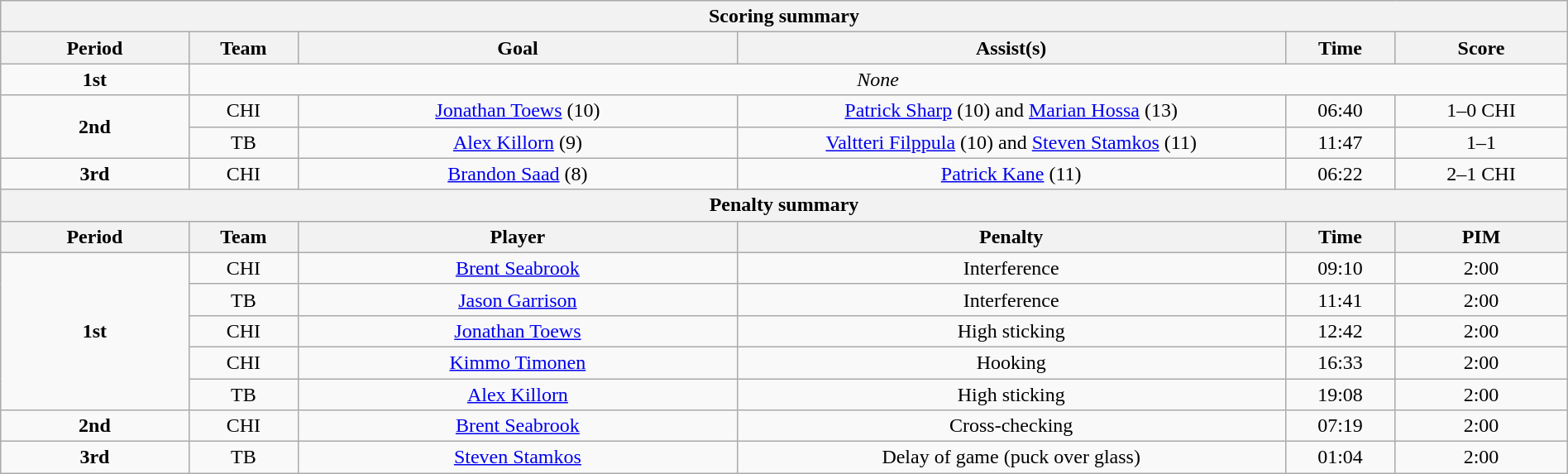<table style="width:100%;" class="wikitable">
<tr>
<th colspan=6>Scoring summary</th>
</tr>
<tr>
<th style="width:12%;">Period</th>
<th style="width:7%;">Team</th>
<th style="width:28%;">Goal</th>
<th style="width:35%;">Assist(s)</th>
<th style="width:7%;">Time</th>
<th style="width:11%;">Score</th>
</tr>
<tr style="text-align:center;">
<td><strong>1st</strong></td>
<td colspan="5"><em>None</em></td>
</tr>
<tr>
<td style="text-align:center;" rowspan="2"><strong>2nd</strong></td>
<td align=center>CHI</td>
<td align=center><a href='#'>Jonathan Toews</a> (10)</td>
<td align=center><a href='#'>Patrick Sharp</a> (10) and <a href='#'>Marian Hossa</a> (13)</td>
<td align=center>06:40</td>
<td align=center>1–0 CHI</td>
</tr>
<tr>
<td align=center>TB</td>
<td align=center><a href='#'>Alex Killorn</a> (9)</td>
<td align=center><a href='#'>Valtteri Filppula</a> (10) and <a href='#'>Steven Stamkos</a> (11)</td>
<td align=center>11:47</td>
<td align=center>1–1</td>
</tr>
<tr>
<td style="text-align:center;"><strong>3rd</strong></td>
<td align=center>CHI</td>
<td align=center><a href='#'>Brandon Saad</a> (8)</td>
<td align=center><a href='#'>Patrick Kane</a> (11)</td>
<td align=center>06:22</td>
<td align=center>2–1 CHI</td>
</tr>
<tr>
<th colspan=6>Penalty summary</th>
</tr>
<tr>
<th style="width:12%;">Period</th>
<th style="width:7%;">Team</th>
<th style="width:28%;">Player</th>
<th style="width:35%;">Penalty</th>
<th style="width:7%;">Time</th>
<th style="width:11%;">PIM</th>
</tr>
<tr>
<td style="text-align:center;" rowspan="5"><strong>1st</strong></td>
<td align=center>CHI</td>
<td align=center><a href='#'>Brent Seabrook</a></td>
<td align=center>Interference</td>
<td align=center>09:10</td>
<td align=center>2:00</td>
</tr>
<tr>
<td align=center>TB</td>
<td align=center><a href='#'>Jason Garrison</a></td>
<td align=center>Interference</td>
<td align=center>11:41</td>
<td align=center>2:00</td>
</tr>
<tr>
<td align=center>CHI</td>
<td align=center><a href='#'>Jonathan Toews</a></td>
<td align=center>High sticking</td>
<td align=center>12:42</td>
<td align=center>2:00</td>
</tr>
<tr>
<td align=center>CHI</td>
<td align=center><a href='#'>Kimmo Timonen</a></td>
<td align=center>Hooking</td>
<td align=center>16:33</td>
<td align=center>2:00</td>
</tr>
<tr>
<td align=center>TB</td>
<td align=center><a href='#'>Alex Killorn</a></td>
<td align=center>High sticking</td>
<td align=center>19:08</td>
<td align=center>2:00</td>
</tr>
<tr>
<td style="text-align:center;"><strong>2nd</strong></td>
<td align=center>CHI</td>
<td align=center><a href='#'>Brent Seabrook</a></td>
<td align=center>Cross-checking</td>
<td align=center>07:19</td>
<td align=center>2:00</td>
</tr>
<tr>
<td style="text-align:center;"><strong>3rd</strong></td>
<td align=center>TB</td>
<td align=center><a href='#'>Steven Stamkos</a></td>
<td align=center>Delay of game (puck over glass)</td>
<td align=center>01:04</td>
<td align=center>2:00</td>
</tr>
</table>
